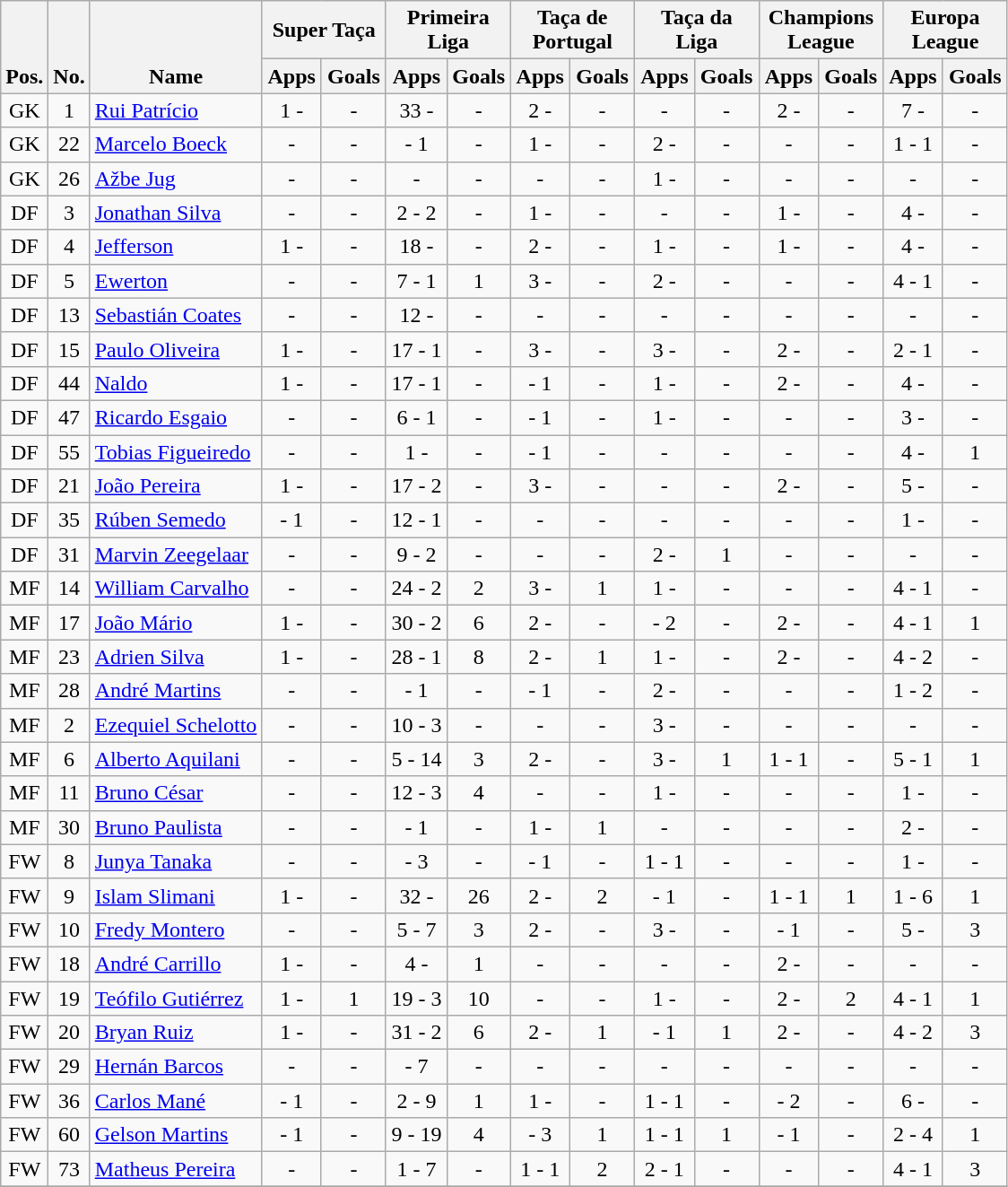<table class="wikitable" style="text-align:center">
<tr>
<th rowspan="2" valign="bottom">Pos.</th>
<th rowspan="2" valign="bottom">No.</th>
<th rowspan="2" valign="bottom">Name</th>
<th colspan="2" width="85">Super Taça</th>
<th colspan="2" width="85">Primeira Liga</th>
<th colspan="2" width="85">Taça de Portugal</th>
<th colspan="2" width="85">Taça da Liga</th>
<th colspan="2" width="85">Champions League</th>
<th colspan="2" width="85">Europa League</th>
</tr>
<tr>
<th>Apps</th>
<th>Goals</th>
<th>Apps</th>
<th>Goals</th>
<th>Apps</th>
<th>Goals</th>
<th>Apps</th>
<th>Goals</th>
<th>Apps</th>
<th>Goals</th>
<th>Apps</th>
<th>Goals</th>
</tr>
<tr>
<td align="center">GK</td>
<td align="center">1</td>
<td align="left"> <a href='#'>Rui Patrício</a></td>
<td>1 -</td>
<td>-</td>
<td>33 -</td>
<td>-</td>
<td>2 -</td>
<td>-</td>
<td>-</td>
<td>-</td>
<td>2 -</td>
<td>-</td>
<td>7 -</td>
<td>-</td>
</tr>
<tr>
<td align="center">GK</td>
<td align="center">22</td>
<td align="left"> <a href='#'>Marcelo Boeck</a></td>
<td>-</td>
<td>-</td>
<td>- 1</td>
<td>-</td>
<td>1 -</td>
<td>-</td>
<td>2 -</td>
<td>-</td>
<td>-</td>
<td>-</td>
<td>1 - 1</td>
<td>-</td>
</tr>
<tr>
<td align="center">GK</td>
<td align="center">26</td>
<td align="left"> <a href='#'>Ažbe Jug</a></td>
<td>-</td>
<td>-</td>
<td>-</td>
<td>-</td>
<td>-</td>
<td>-</td>
<td>1 -</td>
<td>-</td>
<td>-</td>
<td>-</td>
<td>-</td>
<td>-</td>
</tr>
<tr>
<td align="center">DF</td>
<td align="center">3</td>
<td align="left"> <a href='#'>Jonathan Silva</a></td>
<td>-</td>
<td>-</td>
<td>2 - 2</td>
<td>-</td>
<td>1 -</td>
<td>-</td>
<td>-</td>
<td>-</td>
<td>1 -</td>
<td>-</td>
<td>4 -</td>
<td>-</td>
</tr>
<tr>
<td align="center">DF</td>
<td align="center">4</td>
<td align="left"> <a href='#'>Jefferson</a></td>
<td>1 -</td>
<td>-</td>
<td>18 -</td>
<td>-</td>
<td>2 -</td>
<td>-</td>
<td>1 -</td>
<td>-</td>
<td>1 -</td>
<td>-</td>
<td>4 -</td>
<td>-</td>
</tr>
<tr>
<td align="center">DF</td>
<td align="center">5</td>
<td align="left"> <a href='#'>Ewerton</a></td>
<td>-</td>
<td>-</td>
<td>7 - 1</td>
<td>1</td>
<td>3 -</td>
<td>-</td>
<td>2 -</td>
<td>-</td>
<td>-</td>
<td>-</td>
<td>4 - 1</td>
<td>-</td>
</tr>
<tr>
<td align="center">DF</td>
<td align="center">13</td>
<td align="left"> <a href='#'>Sebastián Coates</a></td>
<td>-</td>
<td>-</td>
<td>12 -</td>
<td>-</td>
<td>-</td>
<td>-</td>
<td>-</td>
<td>-</td>
<td>-</td>
<td>-</td>
<td>-</td>
<td>-</td>
</tr>
<tr>
<td align="center">DF</td>
<td align="center">15</td>
<td align="left"> <a href='#'>Paulo Oliveira</a></td>
<td>1 -</td>
<td>-</td>
<td>17 - 1</td>
<td>-</td>
<td>3 -</td>
<td>-</td>
<td>3 -</td>
<td>-</td>
<td>2 -</td>
<td>-</td>
<td>2 - 1</td>
<td>-</td>
</tr>
<tr>
<td align="center">DF</td>
<td align="center">44</td>
<td align="left"> <a href='#'>Naldo</a></td>
<td>1 -</td>
<td>-</td>
<td>17 - 1</td>
<td>-</td>
<td>- 1</td>
<td>-</td>
<td>1 -</td>
<td>-</td>
<td>2 -</td>
<td>-</td>
<td>4 -</td>
<td>-</td>
</tr>
<tr>
<td align="center">DF</td>
<td align="center">47</td>
<td align="left"> <a href='#'>Ricardo Esgaio</a></td>
<td>-</td>
<td>-</td>
<td>6 - 1</td>
<td>-</td>
<td>- 1</td>
<td>-</td>
<td>1 -</td>
<td>-</td>
<td>-</td>
<td>-</td>
<td>3 -</td>
<td>-</td>
</tr>
<tr>
<td align="center">DF</td>
<td align="center">55</td>
<td align="left"> <a href='#'>Tobias Figueiredo</a></td>
<td>-</td>
<td>-</td>
<td>1 -</td>
<td>-</td>
<td>- 1</td>
<td>-</td>
<td>-</td>
<td>-</td>
<td>-</td>
<td>-</td>
<td>4 -</td>
<td>1</td>
</tr>
<tr>
<td align="center">DF</td>
<td align="center">21</td>
<td align="left"> <a href='#'>João Pereira</a></td>
<td>1 -</td>
<td>-</td>
<td>17 - 2</td>
<td>-</td>
<td>3 -</td>
<td>-</td>
<td>-</td>
<td>-</td>
<td>2 -</td>
<td>-</td>
<td>5 -</td>
<td>-</td>
</tr>
<tr>
<td align="center">DF</td>
<td align="center">35</td>
<td align="left"> <a href='#'>Rúben Semedo</a></td>
<td>- 1</td>
<td>-</td>
<td>12 - 1</td>
<td>-</td>
<td>-</td>
<td>-</td>
<td>-</td>
<td>-</td>
<td>-</td>
<td>-</td>
<td>1 -</td>
<td>-</td>
</tr>
<tr>
<td align="center">DF</td>
<td align="center">31</td>
<td align="left"> <a href='#'>Marvin Zeegelaar</a></td>
<td>-</td>
<td>-</td>
<td>9 - 2</td>
<td>-</td>
<td>-</td>
<td>-</td>
<td>2 -</td>
<td>1</td>
<td>-</td>
<td>-</td>
<td>-</td>
<td>-</td>
</tr>
<tr>
<td align="center">MF</td>
<td align="center">14</td>
<td align="left"> <a href='#'>William Carvalho</a></td>
<td>-</td>
<td>-</td>
<td>24 - 2</td>
<td>2</td>
<td>3 -</td>
<td>1</td>
<td>1 -</td>
<td>-</td>
<td>-</td>
<td>-</td>
<td>4 - 1</td>
<td>-</td>
</tr>
<tr>
<td align="center">MF</td>
<td align="center">17</td>
<td align="left"> <a href='#'>João Mário</a></td>
<td>1 -</td>
<td>-</td>
<td>30 - 2</td>
<td>6</td>
<td>2 -</td>
<td>-</td>
<td>- 2</td>
<td>-</td>
<td>2 -</td>
<td>-</td>
<td>4 - 1</td>
<td>1</td>
</tr>
<tr>
<td align="center">MF</td>
<td align="center">23</td>
<td align="left"> <a href='#'>Adrien Silva</a></td>
<td>1 -</td>
<td>-</td>
<td>28 - 1</td>
<td>8</td>
<td>2 -</td>
<td>1</td>
<td>1 -</td>
<td>-</td>
<td>2 -</td>
<td>-</td>
<td>4 - 2</td>
<td>-</td>
</tr>
<tr>
<td align="center">MF</td>
<td align="center">28</td>
<td align="left"> <a href='#'>André Martins</a></td>
<td>-</td>
<td>-</td>
<td>- 1</td>
<td>-</td>
<td>- 1</td>
<td>-</td>
<td>2 -</td>
<td>-</td>
<td>-</td>
<td>-</td>
<td>1 - 2</td>
<td>-</td>
</tr>
<tr>
<td align="center">MF</td>
<td align="center">2</td>
<td align="left"> <a href='#'>Ezequiel Schelotto</a></td>
<td>-</td>
<td>-</td>
<td>10 - 3</td>
<td>-</td>
<td>-</td>
<td>-</td>
<td>3 -</td>
<td>-</td>
<td>-</td>
<td>-</td>
<td>-</td>
<td>-</td>
</tr>
<tr>
<td align="center">MF</td>
<td align="center">6</td>
<td align="left"> <a href='#'>Alberto Aquilani</a></td>
<td>-</td>
<td>-</td>
<td>5 - 14</td>
<td>3</td>
<td>2 -</td>
<td>-</td>
<td>3 -</td>
<td>1</td>
<td>1 - 1</td>
<td>-</td>
<td>5 - 1</td>
<td>1</td>
</tr>
<tr>
<td align="center">MF</td>
<td align="center">11</td>
<td align="left"> <a href='#'>Bruno César</a></td>
<td>-</td>
<td>-</td>
<td>12 - 3</td>
<td>4</td>
<td>-</td>
<td>-</td>
<td>1 -</td>
<td>-</td>
<td>-</td>
<td>-</td>
<td>1 -</td>
<td>-</td>
</tr>
<tr>
<td align="center">MF</td>
<td align="center">30</td>
<td align="left"> <a href='#'>Bruno Paulista</a></td>
<td>-</td>
<td>-</td>
<td>- 1</td>
<td>-</td>
<td>1 -</td>
<td>1</td>
<td>-</td>
<td>-</td>
<td>-</td>
<td>-</td>
<td>2 -</td>
<td>-</td>
</tr>
<tr>
<td align="center">FW</td>
<td align="center">8</td>
<td align="left"> <a href='#'>Junya Tanaka</a></td>
<td>-</td>
<td>-</td>
<td>- 3</td>
<td>-</td>
<td>- 1</td>
<td>-</td>
<td>1 - 1</td>
<td>-</td>
<td>-</td>
<td>-</td>
<td>1 -</td>
<td>-</td>
</tr>
<tr>
<td align="center">FW</td>
<td align="center">9</td>
<td align="left"> <a href='#'>Islam Slimani</a></td>
<td>1 -</td>
<td>-</td>
<td>32 -</td>
<td>26</td>
<td>2 -</td>
<td>2</td>
<td>- 1</td>
<td>-</td>
<td>1 - 1</td>
<td>1</td>
<td>1 - 6</td>
<td>1</td>
</tr>
<tr>
<td align="center">FW</td>
<td align="center">10</td>
<td align="left"> <a href='#'>Fredy Montero</a></td>
<td>-</td>
<td>-</td>
<td>5 - 7</td>
<td>3</td>
<td>2 -</td>
<td>-</td>
<td>3 -</td>
<td>-</td>
<td>- 1</td>
<td>-</td>
<td>5 -</td>
<td>3</td>
</tr>
<tr>
<td align="center">FW</td>
<td align="center">18</td>
<td align="left"> <a href='#'>André Carrillo</a></td>
<td>1 -</td>
<td>-</td>
<td>4 -</td>
<td>1</td>
<td>-</td>
<td>-</td>
<td>-</td>
<td>-</td>
<td>2 -</td>
<td>-</td>
<td>-</td>
<td>-</td>
</tr>
<tr>
<td align="center">FW</td>
<td align="center">19</td>
<td align="left"> <a href='#'>Teófilo Gutiérrez</a></td>
<td>1 -</td>
<td>1</td>
<td>19 - 3</td>
<td>10</td>
<td>-</td>
<td>-</td>
<td>1 -</td>
<td>-</td>
<td>2 -</td>
<td>2</td>
<td>4 - 1</td>
<td>1</td>
</tr>
<tr>
<td align="center">FW</td>
<td align="center">20</td>
<td align="left"> <a href='#'>Bryan Ruiz</a></td>
<td>1 -</td>
<td>-</td>
<td>31 - 2</td>
<td>6</td>
<td>2 -</td>
<td>1</td>
<td>- 1</td>
<td>1</td>
<td>2 -</td>
<td>-</td>
<td>4 - 2</td>
<td>3</td>
</tr>
<tr>
<td align="center">FW</td>
<td align="center">29</td>
<td align="left"> <a href='#'>Hernán Barcos</a></td>
<td>-</td>
<td>-</td>
<td>- 7</td>
<td>-</td>
<td>-</td>
<td>-</td>
<td>-</td>
<td>-</td>
<td>-</td>
<td>-</td>
<td>-</td>
<td>-</td>
</tr>
<tr>
<td align="center">FW</td>
<td align="center">36</td>
<td align="left"> <a href='#'>Carlos Mané</a></td>
<td>- 1</td>
<td>-</td>
<td>2 - 9</td>
<td>1</td>
<td>1 -</td>
<td>-</td>
<td>1 - 1</td>
<td>-</td>
<td>- 2</td>
<td>-</td>
<td>6 -</td>
<td>-</td>
</tr>
<tr>
<td align="center">FW</td>
<td align="center">60</td>
<td align="left"> <a href='#'>Gelson Martins</a></td>
<td>- 1</td>
<td>-</td>
<td>9 - 19</td>
<td>4</td>
<td>- 3</td>
<td>1</td>
<td>1 - 1</td>
<td>1</td>
<td>- 1</td>
<td>-</td>
<td>2 - 4</td>
<td>1</td>
</tr>
<tr>
<td align="center">FW</td>
<td align="center">73</td>
<td align="left"> <a href='#'>Matheus Pereira</a></td>
<td>-</td>
<td>-</td>
<td>1 - 7</td>
<td>-</td>
<td>1 - 1</td>
<td>2</td>
<td>2 - 1</td>
<td>-</td>
<td>-</td>
<td>-</td>
<td>4 - 1</td>
<td>3</td>
</tr>
<tr>
</tr>
</table>
